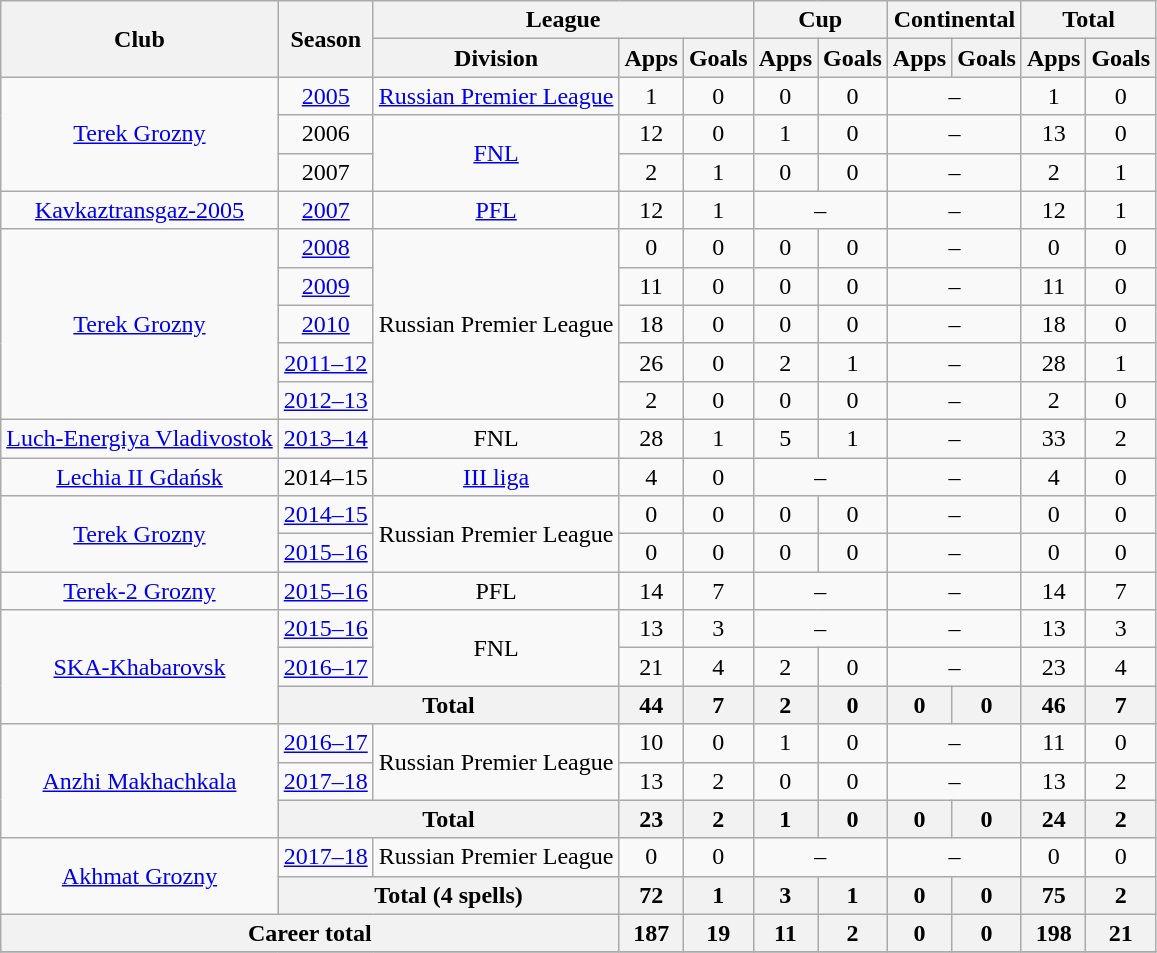<table class="wikitable" style="text-align: center;">
<tr>
<th rowspan=2>Club</th>
<th rowspan=2>Season</th>
<th colspan=3>League</th>
<th colspan=2>Cup</th>
<th colspan=2>Continental</th>
<th colspan=2>Total</th>
</tr>
<tr>
<th>Division</th>
<th>Apps</th>
<th>Goals</th>
<th>Apps</th>
<th>Goals</th>
<th>Apps</th>
<th>Goals</th>
<th>Apps</th>
<th>Goals</th>
</tr>
<tr>
<td rowspan=3><a href='#'>Terek Grozny</a></td>
<td><a href='#'>2005</a></td>
<td><a href='#'>Russian Premier League</a></td>
<td>1</td>
<td>0</td>
<td>0</td>
<td>0</td>
<td colspan=2>–</td>
<td>1</td>
<td>0</td>
</tr>
<tr>
<td>2006</td>
<td rowspan=2><a href='#'>FNL</a></td>
<td>12</td>
<td>0</td>
<td>1</td>
<td>0</td>
<td colspan=2>–</td>
<td>13</td>
<td>0</td>
</tr>
<tr>
<td>2007</td>
<td>2</td>
<td>1</td>
<td>0</td>
<td>0</td>
<td colspan=2>–</td>
<td>2</td>
<td>1</td>
</tr>
<tr>
<td><a href='#'>Kavkaztransgaz-2005</a></td>
<td><a href='#'>2007</a></td>
<td><a href='#'>PFL</a></td>
<td>12</td>
<td>1</td>
<td colspan=2>–</td>
<td colspan=2>–</td>
<td>12</td>
<td>1</td>
</tr>
<tr>
<td rowspan=5><a href='#'>Terek Grozny</a></td>
<td><a href='#'>2008</a></td>
<td rowspan=5>Russian Premier League</td>
<td>0</td>
<td>0</td>
<td>0</td>
<td>0</td>
<td colspan=2>–</td>
<td>0</td>
<td>0</td>
</tr>
<tr>
<td><a href='#'>2009</a></td>
<td>11</td>
<td>0</td>
<td>0</td>
<td>0</td>
<td colspan=2>–</td>
<td>11</td>
<td>0</td>
</tr>
<tr>
<td><a href='#'>2010</a></td>
<td>18</td>
<td>0</td>
<td>0</td>
<td>0</td>
<td colspan=2>–</td>
<td>18</td>
<td>0</td>
</tr>
<tr>
<td><a href='#'>2011–12</a></td>
<td>26</td>
<td>0</td>
<td>2</td>
<td>1</td>
<td colspan=2>–</td>
<td>28</td>
<td>1</td>
</tr>
<tr>
<td><a href='#'>2012–13</a></td>
<td>2</td>
<td>0</td>
<td>0</td>
<td>0</td>
<td colspan=2>–</td>
<td>2</td>
<td>0</td>
</tr>
<tr>
<td><a href='#'>Luch-Energiya Vladivostok</a></td>
<td><a href='#'>2013–14</a></td>
<td>FNL</td>
<td>28</td>
<td>1</td>
<td>5</td>
<td>1</td>
<td colspan=2>–</td>
<td>33</td>
<td>2</td>
</tr>
<tr>
<td><a href='#'>Lechia II Gdańsk</a></td>
<td>2014–15</td>
<td><a href='#'>III liga</a></td>
<td>4</td>
<td>0</td>
<td colspan=2>–</td>
<td colspan=2>–</td>
<td>4</td>
<td>0</td>
</tr>
<tr>
<td rowspan=2><a href='#'>Terek Grozny</a></td>
<td><a href='#'>2014–15</a></td>
<td rowspan=2>Russian Premier League</td>
<td>0</td>
<td>0</td>
<td>0</td>
<td>0</td>
<td colspan=2>–</td>
<td>0</td>
<td>0</td>
</tr>
<tr>
<td><a href='#'>2015–16</a></td>
<td>0</td>
<td>0</td>
<td>0</td>
<td>0</td>
<td colspan=2>–</td>
<td>0</td>
<td>0</td>
</tr>
<tr>
<td><a href='#'>Terek-2 Grozny</a></td>
<td><a href='#'>2015–16</a></td>
<td>PFL</td>
<td>14</td>
<td>7</td>
<td colspan=2>–</td>
<td colspan=2>–</td>
<td>14</td>
<td>7</td>
</tr>
<tr>
<td rowspan=3><a href='#'>SKA-Khabarovsk</a></td>
<td><a href='#'>2015–16</a></td>
<td rowspan=2>FNL</td>
<td>13</td>
<td>3</td>
<td colspan=2>–</td>
<td colspan=2>–</td>
<td>13</td>
<td>3</td>
</tr>
<tr>
<td><a href='#'>2016–17</a></td>
<td>21</td>
<td>4</td>
<td>2</td>
<td>0</td>
<td colspan=2>–</td>
<td>23</td>
<td>4</td>
</tr>
<tr>
<th colspan=2>Total</th>
<th>44</th>
<th>7</th>
<th>2</th>
<th>0</th>
<th>0</th>
<th>0</th>
<th>46</th>
<th>7</th>
</tr>
<tr>
<td rowspan=3><a href='#'>Anzhi Makhachkala</a></td>
<td><a href='#'>2016–17</a></td>
<td rowspan=2>Russian Premier League</td>
<td>10</td>
<td>0</td>
<td>1</td>
<td>0</td>
<td colspan=2>–</td>
<td>11</td>
<td>0</td>
</tr>
<tr>
<td><a href='#'>2017–18</a></td>
<td>13</td>
<td>2</td>
<td>0</td>
<td>0</td>
<td colspan=2>–</td>
<td>13</td>
<td>2</td>
</tr>
<tr>
<th colspan=2>Total</th>
<th>23</th>
<th>2</th>
<th>1</th>
<th>0</th>
<th>0</th>
<th>0</th>
<th>24</th>
<th>2</th>
</tr>
<tr>
<td rowspan=2><a href='#'>Akhmat Grozny</a></td>
<td><a href='#'>2017–18</a></td>
<td>Russian Premier League</td>
<td>0</td>
<td>0</td>
<td colspan=2>–</td>
<td colspan=2>–</td>
<td>0</td>
<td>0</td>
</tr>
<tr>
<th colspan=2>Total (4 spells)</th>
<th>72</th>
<th>1</th>
<th>3</th>
<th>1</th>
<th>0</th>
<th>0</th>
<th>75</th>
<th>2</th>
</tr>
<tr>
<th colspan=3>Career total</th>
<th>187</th>
<th>19</th>
<th>11</th>
<th>2</th>
<th>0</th>
<th>0</th>
<th>198</th>
<th>21</th>
</tr>
<tr>
</tr>
</table>
